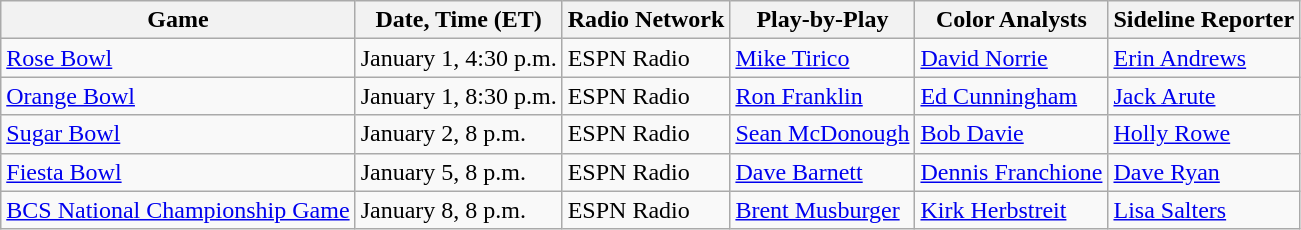<table class="wikitable">
<tr>
<th>Game</th>
<th>Date, Time (ET)</th>
<th>Radio Network</th>
<th>Play-by-Play</th>
<th>Color Analysts</th>
<th>Sideline Reporter</th>
</tr>
<tr>
<td><a href='#'>Rose Bowl</a></td>
<td>January 1, 4:30 p.m.</td>
<td>ESPN Radio</td>
<td><a href='#'>Mike Tirico</a></td>
<td><a href='#'>David Norrie</a></td>
<td><a href='#'>Erin Andrews</a></td>
</tr>
<tr>
<td><a href='#'>Orange Bowl</a></td>
<td>January 1, 8:30 p.m.</td>
<td>ESPN Radio</td>
<td><a href='#'>Ron Franklin</a></td>
<td><a href='#'>Ed Cunningham</a></td>
<td><a href='#'>Jack Arute</a></td>
</tr>
<tr>
<td><a href='#'>Sugar Bowl</a></td>
<td>January 2, 8 p.m.</td>
<td>ESPN Radio</td>
<td><a href='#'>Sean McDonough</a></td>
<td><a href='#'>Bob Davie</a></td>
<td><a href='#'>Holly Rowe</a></td>
</tr>
<tr>
<td><a href='#'>Fiesta Bowl</a></td>
<td>January 5, 8 p.m.</td>
<td>ESPN Radio</td>
<td><a href='#'>Dave Barnett</a></td>
<td><a href='#'>Dennis Franchione</a></td>
<td><a href='#'>Dave Ryan</a></td>
</tr>
<tr>
<td><a href='#'>BCS National Championship Game</a></td>
<td>January 8, 8 p.m.</td>
<td>ESPN Radio</td>
<td><a href='#'>Brent Musburger</a></td>
<td><a href='#'>Kirk Herbstreit</a></td>
<td><a href='#'>Lisa Salters</a></td>
</tr>
</table>
